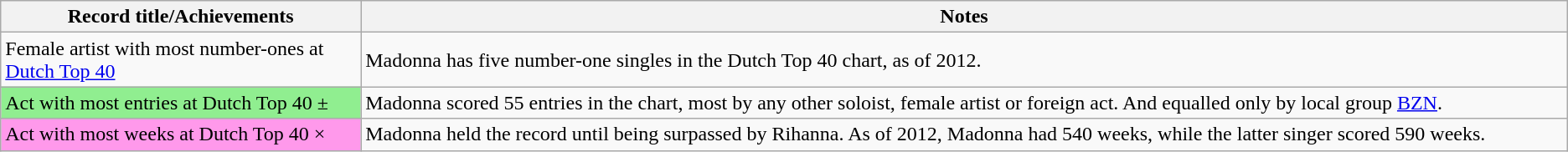<table class="wikitable sortable plainrowheaders">
<tr>
<th scope="col" width=20%>Record title/Achievements</th>
<th scope="col" width=67%>Notes</th>
</tr>
<tr>
<td>Female artist with most number-ones at <a href='#'>Dutch Top 40</a></td>
<td>Madonna has five number-one singles in the Dutch Top 40 chart, as of 2012.</td>
</tr>
<tr>
<td style="background-color: #90EE90;">Act with most entries at Dutch Top 40 ±</td>
<td>Madonna scored 55 entries in the chart, most by any other soloist, female artist or foreign act. And equalled only by local group <a href='#'>BZN</a>.</td>
</tr>
<tr>
<td style="background-color: #FF99EB;">Act with most weeks at Dutch Top 40 ×</td>
<td>Madonna held the record until being surpassed by Rihanna. As of 2012, Madonna had 540 weeks, while the latter singer scored 590 weeks.</td>
</tr>
</table>
